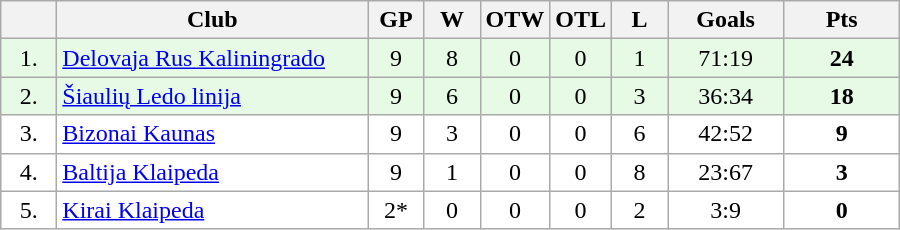<table class="wikitable">
<tr>
<th width="30"></th>
<th width="200">Club</th>
<th width="30">GP</th>
<th width="30">W</th>
<th width="30">OTW</th>
<th width="30">OTL</th>
<th width="30">L</th>
<th width="70">Goals</th>
<th width="70">Pts</th>
</tr>
<tr bgcolor="#e6fae6" align="center">
<td>1.</td>
<td align="left"><a href='#'>Delovaja Rus Kaliningrado</a></td>
<td>9</td>
<td>8</td>
<td>0</td>
<td>0</td>
<td>1</td>
<td>71:19</td>
<td><strong>24</strong></td>
</tr>
<tr bgcolor="#e6fae6" align="center">
<td>2.</td>
<td align="left"><a href='#'>Šiaulių Ledo linija</a></td>
<td>9</td>
<td>6</td>
<td>0</td>
<td>0</td>
<td>3</td>
<td>36:34</td>
<td><strong>18</strong></td>
</tr>
<tr bgcolor="#FFFFFF" align="center">
<td>3.</td>
<td align="left"><a href='#'>Bizonai Kaunas</a></td>
<td>9</td>
<td>3</td>
<td>0</td>
<td>0</td>
<td>6</td>
<td>42:52</td>
<td><strong>9</strong></td>
</tr>
<tr bgcolor="#FFFFFF" align="center">
<td>4.</td>
<td align="left"><a href='#'>Baltija Klaipeda</a></td>
<td>9</td>
<td>1</td>
<td>0</td>
<td>0</td>
<td>8</td>
<td>23:67</td>
<td><strong>3</strong></td>
</tr>
<tr bgcolor="#FFFFFF" align="center">
<td>5.</td>
<td align="left"><a href='#'>Kirai Klaipeda</a></td>
<td>2*</td>
<td>0</td>
<td>0</td>
<td>0</td>
<td>2</td>
<td>3:9</td>
<td><strong>0</strong></td>
</tr>
</table>
